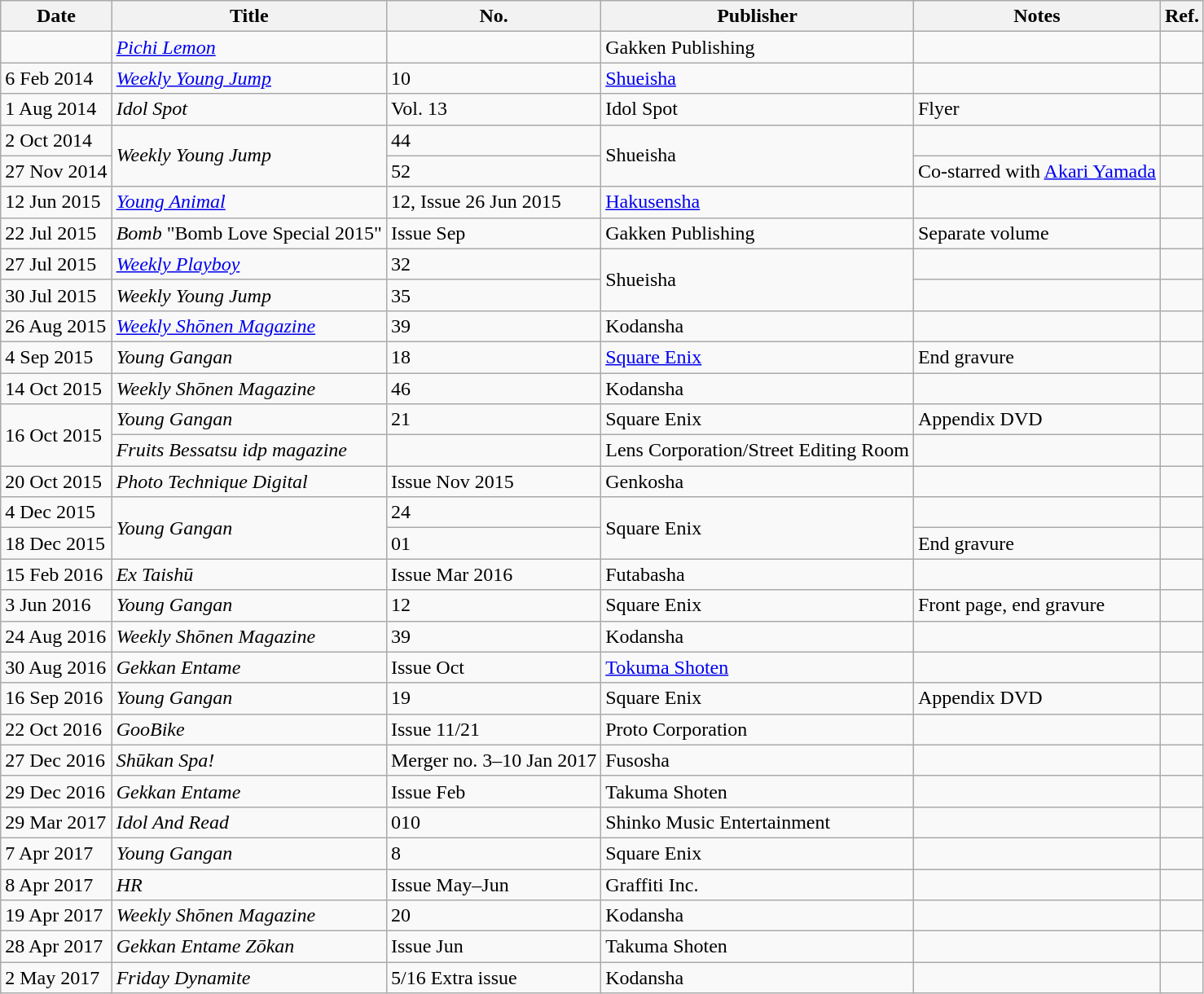<table class="wikitable">
<tr>
<th>Date</th>
<th>Title</th>
<th>No.</th>
<th>Publisher</th>
<th>Notes</th>
<th>Ref.</th>
</tr>
<tr>
<td></td>
<td><em><a href='#'>Pichi Lemon</a></em></td>
<td></td>
<td>Gakken Publishing</td>
<td></td>
<td></td>
</tr>
<tr>
<td>6 Feb 2014</td>
<td><em><a href='#'>Weekly Young Jump</a></em></td>
<td>10</td>
<td><a href='#'>Shueisha</a></td>
<td></td>
<td></td>
</tr>
<tr>
<td>1 Aug 2014</td>
<td><em>Idol Spot</em></td>
<td>Vol. 13</td>
<td>Idol Spot</td>
<td>Flyer</td>
<td></td>
</tr>
<tr>
<td>2 Oct 2014</td>
<td rowspan="2"><em>Weekly Young Jump</em></td>
<td>44</td>
<td rowspan="2">Shueisha</td>
<td></td>
<td></td>
</tr>
<tr>
<td>27 Nov 2014</td>
<td>52</td>
<td>Co-starred with <a href='#'>Akari Yamada</a></td>
<td></td>
</tr>
<tr>
<td>12 Jun 2015</td>
<td><em><a href='#'>Young Animal</a></em></td>
<td>12, Issue 26 Jun 2015</td>
<td><a href='#'>Hakusensha</a></td>
<td></td>
<td></td>
</tr>
<tr>
<td>22 Jul 2015</td>
<td><em>Bomb</em> "Bomb Love Special 2015"</td>
<td>Issue Sep</td>
<td>Gakken Publishing</td>
<td>Separate volume</td>
<td></td>
</tr>
<tr>
<td>27 Jul 2015</td>
<td><em><a href='#'>Weekly Playboy</a></em></td>
<td>32</td>
<td rowspan="2">Shueisha</td>
<td></td>
<td></td>
</tr>
<tr>
<td>30 Jul 2015</td>
<td><em>Weekly Young Jump</em></td>
<td>35</td>
<td></td>
<td></td>
</tr>
<tr>
<td>26 Aug 2015</td>
<td><em><a href='#'>Weekly Shōnen Magazine</a></em></td>
<td>39</td>
<td>Kodansha</td>
<td></td>
<td></td>
</tr>
<tr>
<td>4 Sep 2015</td>
<td><em>Young Gangan</em></td>
<td>18</td>
<td><a href='#'>Square Enix</a></td>
<td>End gravure</td>
<td></td>
</tr>
<tr>
<td>14 Oct 2015</td>
<td><em>Weekly Shōnen Magazine</em></td>
<td>46</td>
<td>Kodansha</td>
<td></td>
<td></td>
</tr>
<tr>
<td rowspan="2">16 Oct 2015</td>
<td><em>Young Gangan</em></td>
<td>21</td>
<td>Square Enix</td>
<td>Appendix DVD</td>
<td></td>
</tr>
<tr>
<td><em>Fruits Bessatsu idp magazine</em></td>
<td></td>
<td>Lens Corporation/Street Editing Room</td>
<td></td>
<td></td>
</tr>
<tr>
<td>20 Oct 2015</td>
<td><em>Photo Technique Digital</em></td>
<td>Issue Nov 2015</td>
<td>Genkosha</td>
<td></td>
<td></td>
</tr>
<tr>
<td>4 Dec 2015</td>
<td rowspan="2"><em>Young Gangan</em></td>
<td>24</td>
<td rowspan="2">Square Enix</td>
<td></td>
<td></td>
</tr>
<tr>
<td>18 Dec 2015</td>
<td>01</td>
<td>End gravure</td>
<td></td>
</tr>
<tr>
<td>15 Feb 2016</td>
<td><em>Ex Taishū</em></td>
<td>Issue Mar 2016</td>
<td>Futabasha</td>
<td></td>
<td></td>
</tr>
<tr>
<td>3 Jun 2016</td>
<td><em>Young Gangan</em></td>
<td>12</td>
<td>Square Enix</td>
<td>Front page, end gravure</td>
<td></td>
</tr>
<tr>
<td>24 Aug 2016</td>
<td><em>Weekly Shōnen Magazine</em></td>
<td>39</td>
<td>Kodansha</td>
<td></td>
<td></td>
</tr>
<tr>
<td>30 Aug 2016</td>
<td><em>Gekkan Entame</em></td>
<td>Issue Oct</td>
<td><a href='#'>Tokuma Shoten</a></td>
<td></td>
<td></td>
</tr>
<tr>
<td>16 Sep 2016</td>
<td><em>Young Gangan</em></td>
<td>19</td>
<td>Square Enix</td>
<td>Appendix DVD</td>
<td></td>
</tr>
<tr>
<td>22 Oct 2016</td>
<td><em>GooBike</em></td>
<td>Issue 11/21</td>
<td>Proto Corporation</td>
<td></td>
<td></td>
</tr>
<tr>
<td>27 Dec 2016</td>
<td><em>Shūkan Spa!</em></td>
<td>Merger no. 3–10 Jan 2017</td>
<td>Fusosha</td>
<td></td>
<td></td>
</tr>
<tr>
<td>29 Dec 2016</td>
<td><em>Gekkan Entame</em></td>
<td>Issue Feb</td>
<td>Takuma Shoten</td>
<td></td>
<td></td>
</tr>
<tr>
<td>29 Mar 2017</td>
<td><em>Idol And Read</em></td>
<td>010</td>
<td>Shinko Music Entertainment</td>
<td></td>
<td></td>
</tr>
<tr>
<td>7 Apr 2017</td>
<td><em>Young Gangan</em></td>
<td>8</td>
<td>Square Enix</td>
<td></td>
<td></td>
</tr>
<tr>
<td>8 Apr 2017</td>
<td><em>HR</em></td>
<td>Issue May–Jun</td>
<td>Graffiti Inc.</td>
<td></td>
<td></td>
</tr>
<tr>
<td>19 Apr 2017</td>
<td><em>Weekly Shōnen Magazine</em></td>
<td>20</td>
<td>Kodansha</td>
<td></td>
<td></td>
</tr>
<tr>
<td>28 Apr 2017</td>
<td><em>Gekkan Entame Zōkan</em></td>
<td>Issue Jun</td>
<td>Takuma Shoten</td>
<td></td>
<td></td>
</tr>
<tr>
<td>2 May 2017</td>
<td><em>Friday Dynamite</em></td>
<td>5/16 Extra issue</td>
<td>Kodansha</td>
<td></td>
<td></td>
</tr>
</table>
